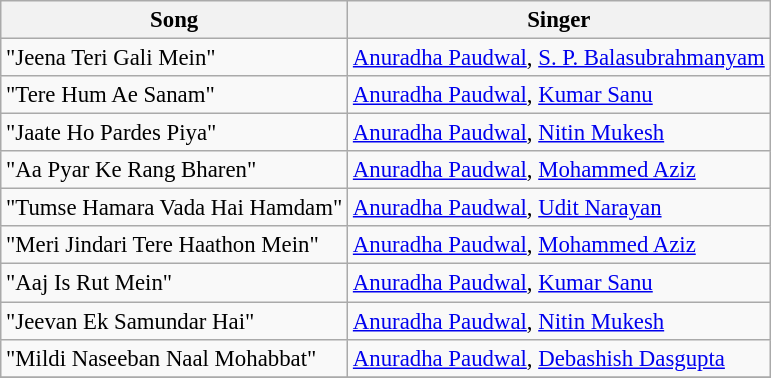<table class="wikitable" style="font-size:95%;">
<tr>
<th>Song</th>
<th>Singer</th>
</tr>
<tr>
<td>"Jeena Teri Gali Mein"</td>
<td><a href='#'>Anuradha Paudwal</a>, <a href='#'>S. P. Balasubrahmanyam</a></td>
</tr>
<tr>
<td>"Tere Hum Ae Sanam"</td>
<td><a href='#'>Anuradha Paudwal</a>, <a href='#'>Kumar Sanu</a></td>
</tr>
<tr>
<td>"Jaate Ho Pardes Piya"</td>
<td><a href='#'>Anuradha Paudwal</a>, <a href='#'>Nitin Mukesh</a></td>
</tr>
<tr>
<td>"Aa Pyar Ke Rang Bharen"</td>
<td><a href='#'>Anuradha Paudwal</a>, <a href='#'>Mohammed Aziz</a></td>
</tr>
<tr>
<td>"Tumse Hamara Vada Hai Hamdam"</td>
<td><a href='#'>Anuradha Paudwal</a>, <a href='#'>Udit Narayan</a></td>
</tr>
<tr>
<td>"Meri Jindari Tere Haathon Mein"</td>
<td><a href='#'>Anuradha Paudwal</a>, <a href='#'>Mohammed Aziz</a></td>
</tr>
<tr>
<td>"Aaj Is Rut Mein"</td>
<td><a href='#'>Anuradha Paudwal</a>, <a href='#'>Kumar Sanu</a></td>
</tr>
<tr>
<td>"Jeevan Ek Samundar Hai"</td>
<td><a href='#'>Anuradha Paudwal</a>, <a href='#'>Nitin Mukesh</a></td>
</tr>
<tr>
<td>"Mildi Naseeban Naal Mohabbat"</td>
<td><a href='#'>Anuradha Paudwal</a>, <a href='#'>Debashish Dasgupta</a></td>
</tr>
<tr>
</tr>
</table>
